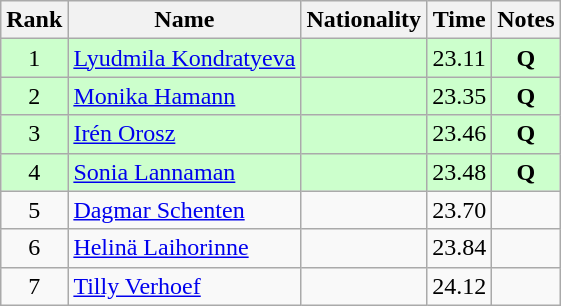<table class="wikitable sortable" style="text-align:center">
<tr>
<th>Rank</th>
<th>Name</th>
<th>Nationality</th>
<th>Time</th>
<th>Notes</th>
</tr>
<tr bgcolor=ccffcc>
<td>1</td>
<td align=left><a href='#'>Lyudmila Kondratyeva</a></td>
<td align=left></td>
<td>23.11</td>
<td><strong>Q</strong></td>
</tr>
<tr bgcolor=ccffcc>
<td>2</td>
<td align=left><a href='#'>Monika Hamann</a></td>
<td align=left></td>
<td>23.35</td>
<td><strong>Q</strong></td>
</tr>
<tr bgcolor=ccffcc>
<td>3</td>
<td align=left><a href='#'>Irén Orosz</a></td>
<td align=left></td>
<td>23.46</td>
<td><strong>Q</strong></td>
</tr>
<tr bgcolor=ccffcc>
<td>4</td>
<td align=left><a href='#'>Sonia Lannaman</a></td>
<td align=left></td>
<td>23.48</td>
<td><strong>Q</strong></td>
</tr>
<tr>
<td>5</td>
<td align=left><a href='#'>Dagmar Schenten</a></td>
<td align=left></td>
<td>23.70</td>
<td></td>
</tr>
<tr>
<td>6</td>
<td align=left><a href='#'>Helinä Laihorinne</a></td>
<td align=left></td>
<td>23.84</td>
<td></td>
</tr>
<tr>
<td>7</td>
<td align=left><a href='#'>Tilly Verhoef</a></td>
<td align=left></td>
<td>24.12</td>
<td></td>
</tr>
</table>
